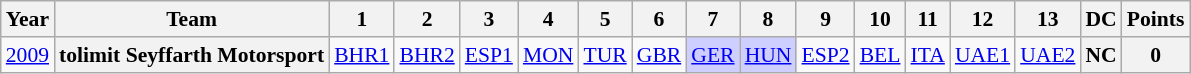<table class="wikitable" style="text-align:center; font-size:90%">
<tr>
<th>Year</th>
<th>Team</th>
<th>1</th>
<th>2</th>
<th>3</th>
<th>4</th>
<th>5</th>
<th>6</th>
<th>7</th>
<th>8</th>
<th>9</th>
<th>10</th>
<th>11</th>
<th>12</th>
<th>13</th>
<th>DC</th>
<th>Points</th>
</tr>
<tr>
<td><a href='#'>2009</a></td>
<th>tolimit Seyffarth Motorsport</th>
<td><a href='#'>BHR1</a></td>
<td><a href='#'>BHR2</a></td>
<td><a href='#'>ESP1</a></td>
<td><a href='#'>MON</a></td>
<td><a href='#'>TUR</a></td>
<td><a href='#'>GBR</a></td>
<td style="background:#CFCFFF;"><a href='#'>GER</a><br></td>
<td style="background:#CFCFFF;"><a href='#'>HUN</a><br></td>
<td><a href='#'>ESP2</a></td>
<td><a href='#'>BEL</a></td>
<td><a href='#'>ITA</a></td>
<td><a href='#'>UAE1</a></td>
<td><a href='#'>UAE2</a></td>
<th>NC</th>
<th>0</th>
</tr>
</table>
